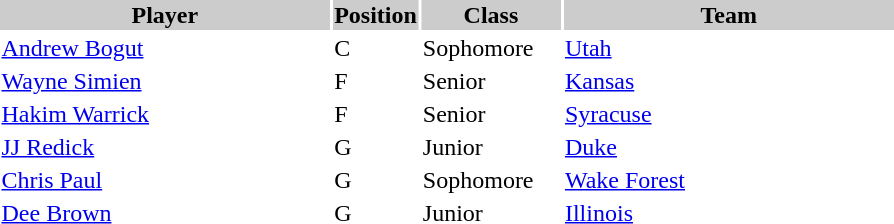<table style="width:600px" "border:'1' 'solid' 'gray'">
<tr>
<th bgcolor="#CCCCCC" style="width:40%">Player</th>
<th bgcolor="#CCCCCC" style="width:4%">Position</th>
<th bgcolor="#CCCCCC" style="width:16%">Class</th>
<th bgcolor="#CCCCCC" style="width:40%">Team</th>
</tr>
<tr>
<td><a href='#'>Andrew Bogut</a></td>
<td>C</td>
<td>Sophomore</td>
<td><a href='#'>Utah</a></td>
</tr>
<tr>
<td><a href='#'>Wayne Simien</a></td>
<td>F</td>
<td>Senior</td>
<td><a href='#'>Kansas</a></td>
</tr>
<tr>
<td><a href='#'>Hakim Warrick</a></td>
<td>F</td>
<td>Senior</td>
<td><a href='#'>Syracuse</a></td>
</tr>
<tr>
<td><a href='#'>JJ Redick</a></td>
<td>G</td>
<td>Junior</td>
<td><a href='#'>Duke</a></td>
</tr>
<tr>
<td><a href='#'>Chris Paul</a></td>
<td>G</td>
<td>Sophomore</td>
<td><a href='#'>Wake Forest</a></td>
</tr>
<tr>
<td><a href='#'>Dee Brown</a></td>
<td>G</td>
<td>Junior</td>
<td><a href='#'>Illinois</a></td>
</tr>
</table>
